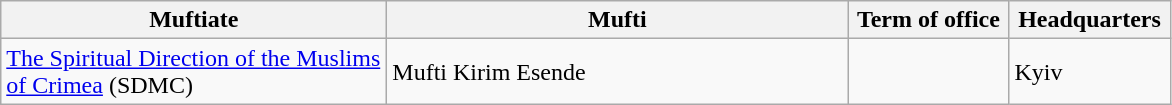<table class=wikitable>
<tr>
<th scope="row" width="250">Muftiate</th>
<th scope="row" width="300">Mufti</th>
<th scope="row" width="100">Term of office</th>
<th scope="row" width="100">Headquarters</th>
</tr>
<tr>
<td><a href='#'>The Spiritual Direction of the Muslims of Crimea</a> (SDMC)</td>
<td>Mufti Kirim Esende</td>
<td></td>
<td>Kyiv</td>
</tr>
</table>
